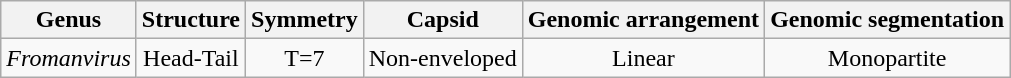<table class="wikitable sortable" style="text-align:center">
<tr>
<th>Genus</th>
<th>Structure</th>
<th>Symmetry</th>
<th>Capsid</th>
<th>Genomic arrangement</th>
<th>Genomic segmentation</th>
</tr>
<tr>
<td><em>Fromanvirus</em></td>
<td>Head-Tail</td>
<td>T=7</td>
<td>Non-enveloped</td>
<td>Linear</td>
<td>Monopartite</td>
</tr>
</table>
